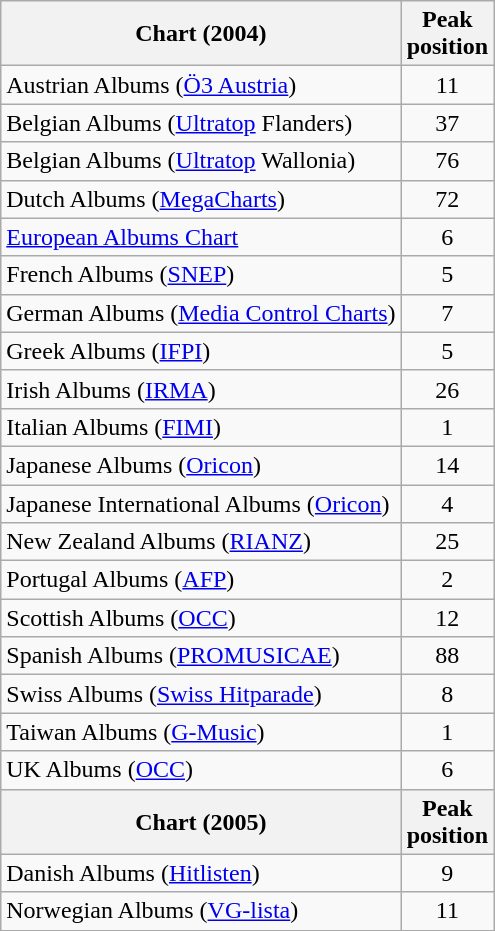<table class="wikitable sortable">
<tr>
<th>Chart (2004)</th>
<th>Peak<br>position</th>
</tr>
<tr>
<td>Austrian Albums (<a href='#'>Ö3 Austria</a>)</td>
<td align="center">11</td>
</tr>
<tr>
<td>Belgian Albums (<a href='#'>Ultratop</a> Flanders)</td>
<td align="center">37</td>
</tr>
<tr>
<td>Belgian Albums (<a href='#'>Ultratop</a> Wallonia)</td>
<td align="center">76</td>
</tr>
<tr>
<td>Dutch Albums (<a href='#'>MegaCharts</a>)</td>
<td align="center">72</td>
</tr>
<tr>
<td><a href='#'>European Albums Chart</a></td>
<td style="text-align:center;">6</td>
</tr>
<tr>
<td align="left">French Albums (<a href='#'>SNEP</a>)</td>
<td align="center">5</td>
</tr>
<tr>
<td>German Albums (<a href='#'>Media Control Charts</a>)</td>
<td align="center">7</td>
</tr>
<tr>
<td>Greek Albums (<a href='#'>IFPI</a>)</td>
<td style="text-align:center;">5</td>
</tr>
<tr>
<td align="left">Irish Albums (<a href='#'>IRMA</a>)</td>
<td style="text-align:center;">26</td>
</tr>
<tr>
<td>Italian Albums (<a href='#'>FIMI</a>)</td>
<td align="center">1</td>
</tr>
<tr>
<td>Japanese Albums (<a href='#'>Oricon</a>)</td>
<td style="text-align:center;">14</td>
</tr>
<tr>
<td>Japanese International Albums (<a href='#'>Oricon</a>)</td>
<td style="text-align:center;">4</td>
</tr>
<tr>
<td>New Zealand Albums (<a href='#'>RIANZ</a>)</td>
<td align="center">25</td>
</tr>
<tr>
<td>Portugal Albums (<a href='#'>AFP</a>)</td>
<td align="center">2</td>
</tr>
<tr>
<td align="left">Scottish Albums (<a href='#'>OCC</a>)</td>
<td align="center">12</td>
</tr>
<tr>
<td align="left">Spanish Albums (<a href='#'>PROMUSICAE</a>)</td>
<td align="center">88</td>
</tr>
<tr>
<td>Swiss Albums (<a href='#'>Swiss Hitparade</a>)</td>
<td align="center">8</td>
</tr>
<tr>
<td>Taiwan Albums (<a href='#'>G-Music</a>)</td>
<td style="text-align:center;">1</td>
</tr>
<tr>
<td>UK Albums (<a href='#'>OCC</a>)</td>
<td align="center">6</td>
</tr>
<tr>
<th>Chart (2005)</th>
<th>Peak<br>position</th>
</tr>
<tr>
<td>Danish Albums (<a href='#'>Hitlisten</a>)</td>
<td align="center">9</td>
</tr>
<tr>
<td>Norwegian Albums (<a href='#'>VG-lista</a>)</td>
<td align="center">11</td>
</tr>
</table>
